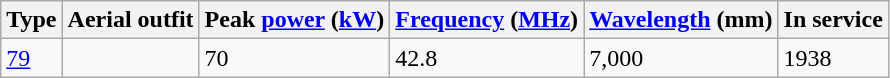<table class="wikitable">
<tr>
<th>Type</th>
<th>Aerial outfit</th>
<th>Peak <a href='#'>power</a> (<a href='#'>kW</a>)</th>
<th><a href='#'>Frequency</a> (<a href='#'>MHz</a>)</th>
<th><a href='#'>Wavelength</a> (mm)</th>
<th>In service</th>
</tr>
<tr>
<td><a href='#'>79</a></td>
<td></td>
<td>70</td>
<td>42.8</td>
<td>7,000</td>
<td>1938</td>
</tr>
</table>
